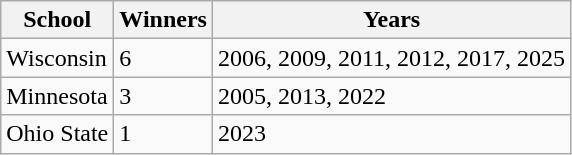<table class="wikitable sortable">
<tr>
<th>School</th>
<th>Winners</th>
<th>Years</th>
</tr>
<tr>
<td>Wisconsin</td>
<td>6</td>
<td>2006, 2009, 2011, 2012, 2017, 2025</td>
</tr>
<tr>
<td>Minnesota</td>
<td>3</td>
<td>2005, 2013, 2022</td>
</tr>
<tr>
<td>Ohio State</td>
<td>1</td>
<td>2023</td>
</tr>
</table>
